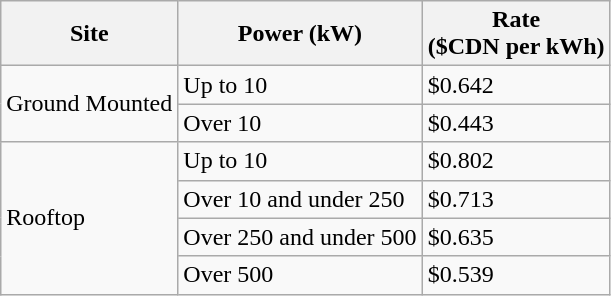<table class="wikitable">
<tr>
<th>Site</th>
<th>Power (kW)</th>
<th>Rate<br>($CDN per kWh)</th>
</tr>
<tr>
<td rowspan=2>Ground Mounted</td>
<td>Up to 10</td>
<td>$0.642</td>
</tr>
<tr>
<td>Over 10</td>
<td>$0.443</td>
</tr>
<tr>
<td rowspan=4>Rooftop</td>
<td>Up to 10</td>
<td>$0.802</td>
</tr>
<tr>
<td>Over 10 and under 250</td>
<td>$0.713</td>
</tr>
<tr>
<td>Over 250 and under 500</td>
<td>$0.635</td>
</tr>
<tr>
<td>Over 500</td>
<td>$0.539</td>
</tr>
</table>
